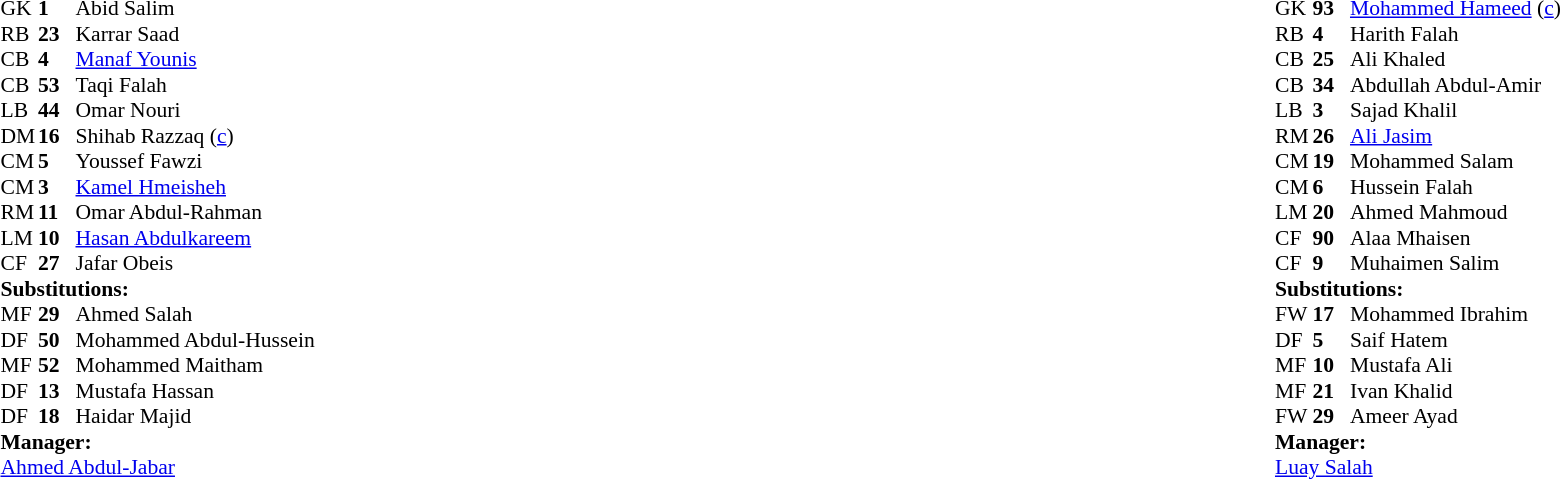<table style="width:100%">
<tr>
<td style="vertical-align:top; width:40%"><br><table style="font-size: 90%" cellspacing="0" cellpadding="0">
<tr>
<th width=25></th>
<th width=25></th>
</tr>
<tr>
<td>GK</td>
<td><strong>1</strong></td>
<td> Abid Salim</td>
</tr>
<tr>
<td>RB</td>
<td><strong>23</strong></td>
<td> Karrar Saad</td>
<td></td>
</tr>
<tr>
<td>CB</td>
<td><strong>4</strong></td>
<td> <a href='#'>Manaf Younis</a></td>
<td></td>
<td></td>
</tr>
<tr>
<td>CB</td>
<td><strong>53</strong></td>
<td> Taqi Falah</td>
<td></td>
<td></td>
</tr>
<tr>
<td>LB</td>
<td><strong>44</strong></td>
<td> Omar Nouri</td>
</tr>
<tr>
<td>DM</td>
<td><strong>16</strong></td>
<td> Shihab Razzaq (<a href='#'>c</a>)</td>
</tr>
<tr>
<td>CM</td>
<td><strong>5</strong></td>
<td> Youssef Fawzi</td>
<td></td>
<td></td>
</tr>
<tr>
<td>CM</td>
<td><strong>3</strong></td>
<td> <a href='#'>Kamel Hmeisheh</a></td>
<td></td>
</tr>
<tr>
<td>RM</td>
<td><strong>11</strong></td>
<td> Omar Abdul-Rahman</td>
</tr>
<tr>
<td>LM</td>
<td><strong>10</strong></td>
<td> <a href='#'>Hasan Abdulkareem</a></td>
<td></td>
<td></td>
</tr>
<tr>
<td>CF</td>
<td><strong>27</strong></td>
<td> Jafar Obeis</td>
<td></td>
<td></td>
</tr>
<tr>
<td colspan=3><strong>Substitutions:</strong></td>
</tr>
<tr>
<td>MF</td>
<td><strong>29</strong></td>
<td> Ahmed Salah</td>
<td></td>
<td></td>
</tr>
<tr>
<td>DF</td>
<td><strong>50</strong></td>
<td> Mohammed Abdul-Hussein</td>
<td></td>
<td></td>
</tr>
<tr>
<td>MF</td>
<td><strong>52</strong></td>
<td> Mohammed Maitham</td>
<td></td>
<td></td>
</tr>
<tr>
<td>DF</td>
<td><strong>13</strong></td>
<td> Mustafa Hassan</td>
<td></td>
<td></td>
</tr>
<tr>
<td>DF</td>
<td><strong>18</strong></td>
<td> Haidar Majid</td>
<td></td>
<td></td>
</tr>
<tr>
<td colspan=3><strong>Manager:</strong></td>
</tr>
<tr>
<td colspan=4> <a href='#'>Ahmed Abdul-Jabar</a></td>
</tr>
</table>
</td>
<td valign="top"></td>
<td style="vertical-align:top; width:50%"><br><table cellspacing="0" cellpadding="0" style="font-size:90%; margin:auto">
<tr>
<th width=25></th>
<th width=25></th>
</tr>
<tr>
<td>GK</td>
<td><strong>93</strong></td>
<td> <a href='#'>Mohammed Hameed</a> (<a href='#'>c</a>)</td>
</tr>
<tr>
<td>RB</td>
<td><strong>4</strong></td>
<td> Harith Falah</td>
</tr>
<tr>
<td>CB</td>
<td><strong>25</strong></td>
<td> Ali Khaled</td>
<td></td>
</tr>
<tr>
<td>CB</td>
<td><strong>34</strong></td>
<td> Abdullah Abdul-Amir</td>
</tr>
<tr>
<td>LB</td>
<td><strong>3</strong></td>
<td> Sajad Khalil</td>
</tr>
<tr>
<td>RM</td>
<td><strong>26</strong></td>
<td> <a href='#'>Ali Jasim</a></td>
<td></td>
<td></td>
</tr>
<tr>
<td>CM</td>
<td><strong>19</strong></td>
<td> Mohammed Salam</td>
<td></td>
<td></td>
</tr>
<tr>
<td>CM</td>
<td><strong>6</strong></td>
<td> Hussein Falah</td>
</tr>
<tr>
<td>LM</td>
<td><strong>20</strong></td>
<td> Ahmed Mahmoud</td>
<td></td>
<td></td>
</tr>
<tr>
<td>CF</td>
<td><strong>90</strong></td>
<td> Alaa Mhaisen</td>
<td></td>
<td></td>
</tr>
<tr>
<td>CF</td>
<td><strong>9</strong></td>
<td> Muhaimen Salim</td>
<td></td>
<td></td>
</tr>
<tr>
<td colspan=3><strong>Substitutions:</strong></td>
</tr>
<tr>
<td>FW</td>
<td><strong>17</strong></td>
<td> Mohammed Ibrahim</td>
<td></td>
<td></td>
</tr>
<tr>
<td>DF</td>
<td><strong>5</strong></td>
<td> Saif Hatem</td>
<td></td>
<td></td>
</tr>
<tr>
<td>MF</td>
<td><strong>10</strong></td>
<td> Mustafa Ali</td>
<td></td>
<td></td>
</tr>
<tr>
<td>MF</td>
<td><strong>21</strong></td>
<td> Ivan Khalid</td>
<td></td>
<td></td>
</tr>
<tr>
<td>FW</td>
<td><strong>29</strong></td>
<td> Ameer Ayad</td>
<td></td>
<td></td>
</tr>
<tr>
<td colspan=3><strong>Manager:</strong></td>
</tr>
<tr>
<td colspan=3> <a href='#'>Luay Salah</a></td>
</tr>
</table>
</td>
</tr>
</table>
